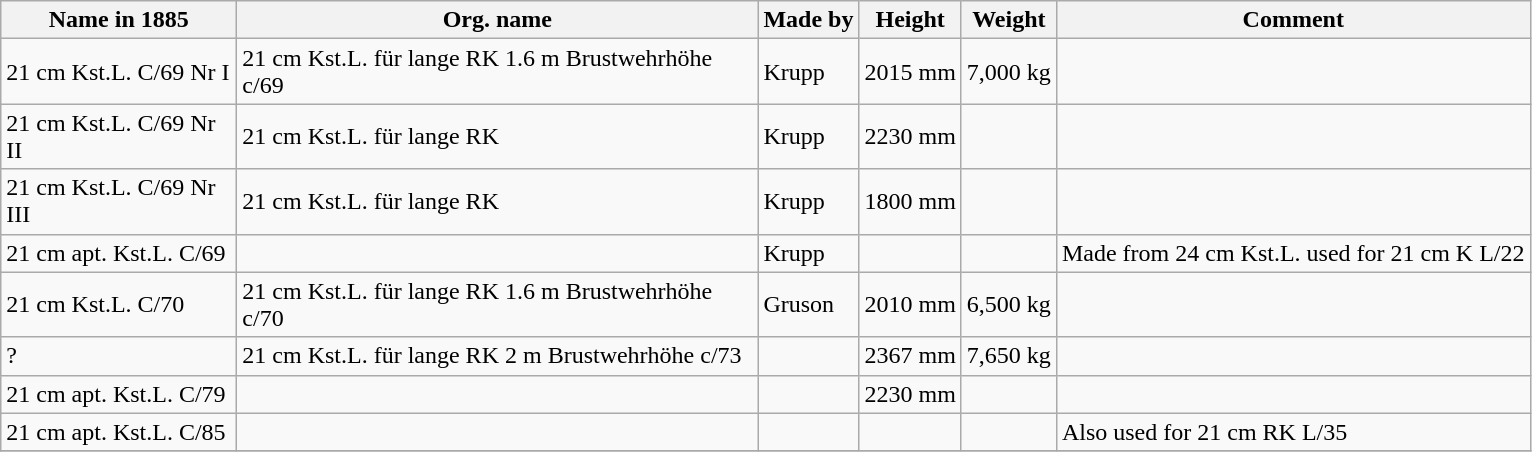<table class="wikitable">
<tr>
<th width="150">Name in 1885</th>
<th width="340">Org. name</th>
<th width="60">Made by</th>
<th width="50">Height</th>
<th width="50">Weight</th>
<th>Comment</th>
</tr>
<tr>
<td>21 cm Kst.L. C/69 Nr I</td>
<td>21 cm Kst.L. für lange RK 1.6 m Brustwehrhöhe c/69</td>
<td>Krupp</td>
<td>2015 mm</td>
<td>7,000 kg</td>
<td></td>
</tr>
<tr>
<td>21 cm Kst.L. C/69 Nr II</td>
<td>21 cm Kst.L. für lange RK</td>
<td>Krupp</td>
<td>2230 mm</td>
<td></td>
<td></td>
</tr>
<tr>
<td>21 cm Kst.L. C/69 Nr III</td>
<td>21 cm Kst.L. für lange RK</td>
<td>Krupp</td>
<td>1800 mm</td>
<td></td>
<td></td>
</tr>
<tr>
<td>21 cm apt. Kst.L. C/69</td>
<td></td>
<td>Krupp</td>
<td></td>
<td></td>
<td>Made from 24 cm Kst.L. used for 21 cm K L/22</td>
</tr>
<tr>
<td>21 cm Kst.L. C/70</td>
<td>21 cm Kst.L. für lange RK 1.6 m Brustwehrhöhe c/70</td>
<td>Gruson</td>
<td>2010 mm</td>
<td>6,500 kg</td>
<td></td>
</tr>
<tr>
<td>?</td>
<td>21 cm Kst.L. für lange RK 2 m Brustwehrhöhe c/73</td>
<td></td>
<td>2367 mm</td>
<td>7,650 kg</td>
<td></td>
</tr>
<tr>
<td>21 cm apt. Kst.L. C/79</td>
<td></td>
<td></td>
<td>2230 mm</td>
<td></td>
<td></td>
</tr>
<tr>
<td>21 cm apt. Kst.L. C/85</td>
<td></td>
<td></td>
<td></td>
<td></td>
<td>Also used for 21 cm RK L/35</td>
</tr>
<tr>
</tr>
</table>
